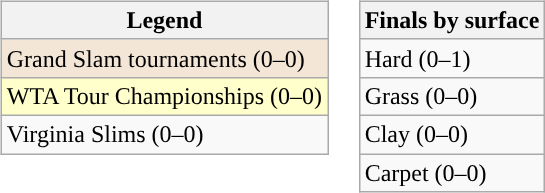<table>
<tr valign=top>
<td><br><table class="wikitable sortable mw-collapsible mw-collapsed">
<tr>
<th>Legend</th>
</tr>
<tr>
<td style="background:#f3e6d7;">Grand Slam tournaments (0–0)</td>
</tr>
<tr>
<td style="background:#ffffcc;">WTA Tour Championships (0–0)</td>
</tr>
<tr>
<td>Virginia Slims (0–0)</td>
</tr>
</table>
</td>
<td><br><table class="wikitable sortable mw-collapsible mw-collapsed">
<tr>
<th>Finals by surface</th>
</tr>
<tr>
<td>Hard (0–1)</td>
</tr>
<tr>
<td>Grass (0–0)</td>
</tr>
<tr>
<td>Clay (0–0)</td>
</tr>
<tr>
<td>Carpet (0–0)</td>
</tr>
</table>
</td>
</tr>
</table>
